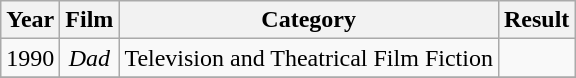<table class="wikitable">
<tr>
<th>Year</th>
<th>Film</th>
<th>Category</th>
<th>Result</th>
</tr>
<tr>
<td style="text-align:center;">1990</td>
<td style="text-align:center;"><em>Dad</em></td>
<td style="text-align:center;">Television and Theatrical Film Fiction</td>
<td></td>
</tr>
<tr>
</tr>
</table>
